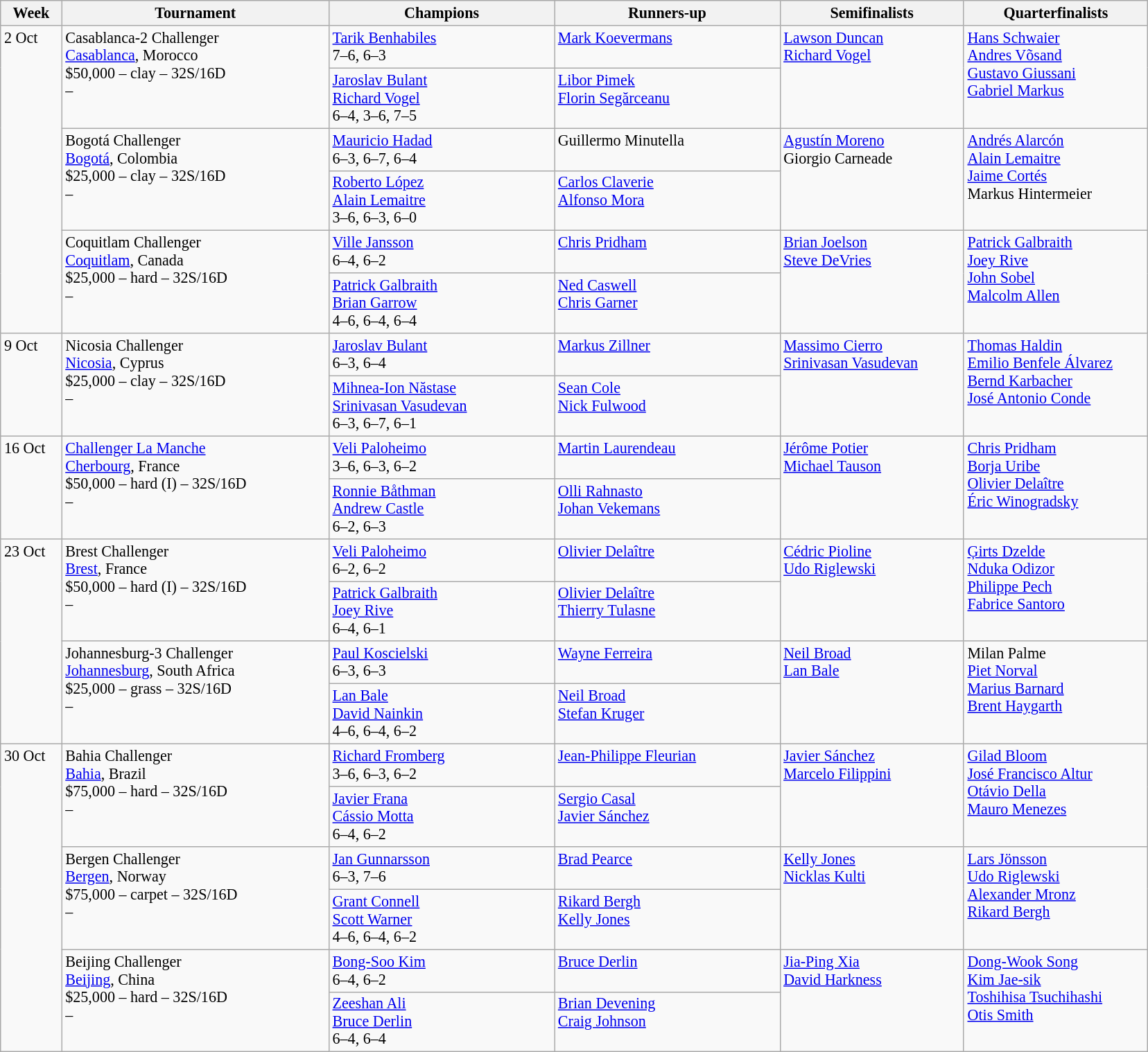<table class="wikitable" style="font-size:92%;">
<tr>
<th style="width:52px;">Week</th>
<th width="250">Tournament</th>
<th width="210">Champions</th>
<th width="210">Runners-up</th>
<th width="170">Semifinalists</th>
<th width="170">Quarterfinalists</th>
</tr>
<tr valign="top">
<td rowspan="6">2 Oct</td>
<td rowspan="2">Casablanca-2 Challenger<br> <a href='#'>Casablanca</a>, Morocco<br>$50,000 – clay – 32S/16D<br>  – </td>
<td> <a href='#'>Tarik Benhabiles</a> <br>7–6, 6–3</td>
<td> <a href='#'>Mark Koevermans</a></td>
<td rowspan="2"> <a href='#'>Lawson Duncan</a> <br>  <a href='#'>Richard Vogel</a></td>
<td rowspan="2"> <a href='#'>Hans Schwaier</a> <br> <a href='#'>Andres Võsand</a> <br> <a href='#'>Gustavo Giussani</a> <br>  <a href='#'>Gabriel Markus</a></td>
</tr>
<tr valign="top">
<td> <a href='#'>Jaroslav Bulant</a> <br> <a href='#'>Richard Vogel</a><br>6–4, 3–6, 7–5</td>
<td> <a href='#'>Libor Pimek</a> <br> <a href='#'>Florin Segărceanu</a></td>
</tr>
<tr valign="top">
<td rowspan="2">Bogotá Challenger<br> <a href='#'>Bogotá</a>, Colombia<br>$25,000 – clay – 32S/16D<br>  – </td>
<td> <a href='#'>Mauricio Hadad</a> <br>6–3, 6–7, 6–4</td>
<td> Guillermo Minutella</td>
<td rowspan="2"> <a href='#'>Agustín Moreno</a> <br>  Giorgio Carneade</td>
<td rowspan="2"> <a href='#'>Andrés Alarcón</a> <br> <a href='#'>Alain Lemaitre</a> <br> <a href='#'>Jaime Cortés</a> <br>  Markus Hintermeier</td>
</tr>
<tr valign="top">
<td> <a href='#'>Roberto López</a> <br> <a href='#'>Alain Lemaitre</a><br>3–6, 6–3, 6–0</td>
<td> <a href='#'>Carlos Claverie</a> <br>  <a href='#'>Alfonso Mora</a></td>
</tr>
<tr valign="top">
<td rowspan="2">Coquitlam Challenger<br> <a href='#'>Coquitlam</a>, Canada<br>$25,000 – hard – 32S/16D<br>  – </td>
<td> <a href='#'>Ville Jansson</a> <br>6–4, 6–2</td>
<td> <a href='#'>Chris Pridham</a></td>
<td rowspan="2"> <a href='#'>Brian Joelson</a> <br>  <a href='#'>Steve DeVries</a></td>
<td rowspan="2"> <a href='#'>Patrick Galbraith</a> <br> <a href='#'>Joey Rive</a> <br> <a href='#'>John Sobel</a> <br>  <a href='#'>Malcolm Allen</a></td>
</tr>
<tr valign="top">
<td> <a href='#'>Patrick Galbraith</a> <br> <a href='#'>Brian Garrow</a><br>4–6, 6–4, 6–4</td>
<td> <a href='#'>Ned Caswell</a> <br>  <a href='#'>Chris Garner</a></td>
</tr>
<tr valign="top">
<td rowspan="2">9 Oct</td>
<td rowspan="2">Nicosia Challenger<br> <a href='#'>Nicosia</a>, Cyprus<br>$25,000 – clay – 32S/16D<br>  – </td>
<td> <a href='#'>Jaroslav Bulant</a> <br>6–3, 6–4</td>
<td> <a href='#'>Markus Zillner</a></td>
<td rowspan="2"> <a href='#'>Massimo Cierro</a> <br>  <a href='#'>Srinivasan Vasudevan</a></td>
<td rowspan="2"> <a href='#'>Thomas Haldin</a> <br> <a href='#'>Emilio Benfele Álvarez</a> <br> <a href='#'>Bernd Karbacher</a> <br>  <a href='#'>José Antonio Conde</a></td>
</tr>
<tr valign="top">
<td> <a href='#'>Mihnea-Ion Năstase</a> <br> <a href='#'>Srinivasan Vasudevan</a><br>6–3, 6–7, 6–1</td>
<td> <a href='#'>Sean Cole</a> <br> <a href='#'>Nick Fulwood</a></td>
</tr>
<tr valign="top">
<td rowspan="2">16 Oct</td>
<td rowspan="2"><a href='#'>Challenger La Manche</a><br> <a href='#'>Cherbourg</a>, France<br>$50,000 – hard (I) – 32S/16D<br>  – </td>
<td> <a href='#'>Veli Paloheimo</a> <br>3–6, 6–3, 6–2</td>
<td> <a href='#'>Martin Laurendeau</a></td>
<td rowspan="2"> <a href='#'>Jérôme Potier</a> <br>  <a href='#'>Michael Tauson</a></td>
<td rowspan="2"> <a href='#'>Chris Pridham</a> <br> <a href='#'>Borja Uribe</a> <br> <a href='#'>Olivier Delaître</a> <br> <a href='#'>Éric Winogradsky</a></td>
</tr>
<tr valign="top">
<td> <a href='#'>Ronnie Båthman</a> <br><a href='#'>Andrew Castle</a><br>6–2, 6–3</td>
<td> <a href='#'>Olli Rahnasto</a> <br> <a href='#'>Johan Vekemans</a></td>
</tr>
<tr valign="top">
<td rowspan="4">23 Oct</td>
<td rowspan="2">Brest Challenger<br> <a href='#'>Brest</a>, France<br>$50,000 – hard (I) – 32S/16D<br>  – </td>
<td> <a href='#'>Veli Paloheimo</a> <br>6–2, 6–2</td>
<td> <a href='#'>Olivier Delaître</a></td>
<td rowspan="2"> <a href='#'>Cédric Pioline</a> <br>  <a href='#'>Udo Riglewski</a></td>
<td rowspan="2"> <a href='#'>Ģirts Dzelde</a> <br> <a href='#'>Nduka Odizor</a> <br> <a href='#'>Philippe Pech</a><br>  <a href='#'>Fabrice Santoro</a></td>
</tr>
<tr valign="top">
<td> <a href='#'>Patrick Galbraith</a> <br> <a href='#'>Joey Rive</a><br>6–4, 6–1</td>
<td> <a href='#'>Olivier Delaître</a> <br> <a href='#'>Thierry Tulasne</a></td>
</tr>
<tr valign="top">
<td rowspan="2">Johannesburg-3 Challenger<br> <a href='#'>Johannesburg</a>, South Africa<br>$25,000 – grass – 32S/16D<br>  – </td>
<td> <a href='#'>Paul Koscielski</a> <br>6–3, 6–3</td>
<td> <a href='#'>Wayne Ferreira</a></td>
<td rowspan="2"> <a href='#'>Neil Broad</a> <br>  <a href='#'>Lan Bale</a></td>
<td rowspan="2"> Milan Palme <br> <a href='#'>Piet Norval</a> <br> <a href='#'>Marius Barnard</a><br>  <a href='#'>Brent Haygarth</a></td>
</tr>
<tr valign="top">
<td> <a href='#'>Lan Bale</a> <br> <a href='#'>David Nainkin</a><br>4–6, 6–4, 6–2</td>
<td> <a href='#'>Neil Broad</a> <br> <a href='#'>Stefan Kruger</a></td>
</tr>
<tr valign="top">
<td rowspan="6">30 Oct</td>
<td rowspan="2">Bahia Challenger<br> <a href='#'>Bahia</a>, Brazil<br>$75,000 – hard – 32S/16D<br>  – </td>
<td> <a href='#'>Richard Fromberg</a> <br>3–6, 6–3, 6–2</td>
<td> <a href='#'>Jean-Philippe Fleurian</a></td>
<td rowspan="2"> <a href='#'>Javier Sánchez</a> <br>  <a href='#'>Marcelo Filippini</a></td>
<td rowspan="2"> <a href='#'>Gilad Bloom</a> <br> <a href='#'>José Francisco Altur</a> <br> <a href='#'>Otávio Della</a><br>  <a href='#'>Mauro Menezes</a></td>
</tr>
<tr valign="top">
<td> <a href='#'>Javier Frana</a> <br> <a href='#'>Cássio Motta</a><br>6–4, 6–2</td>
<td> <a href='#'>Sergio Casal</a> <br> <a href='#'>Javier Sánchez</a></td>
</tr>
<tr valign="top">
<td rowspan="2">Bergen Challenger<br> <a href='#'>Bergen</a>, Norway<br>$75,000 – carpet – 32S/16D<br>  – </td>
<td> <a href='#'>Jan Gunnarsson</a> <br>6–3, 7–6</td>
<td> <a href='#'>Brad Pearce</a></td>
<td rowspan="2"> <a href='#'>Kelly Jones</a> <br>  <a href='#'>Nicklas Kulti</a></td>
<td rowspan="2"> <a href='#'>Lars Jönsson</a> <br> <a href='#'>Udo Riglewski</a> <br> <a href='#'>Alexander Mronz</a><br>  <a href='#'>Rikard Bergh</a></td>
</tr>
<tr valign="top">
<td> <a href='#'>Grant Connell</a> <br> <a href='#'>Scott Warner</a><br>4–6, 6–4, 6–2</td>
<td> <a href='#'>Rikard Bergh</a> <br> <a href='#'>Kelly Jones</a></td>
</tr>
<tr valign="top">
<td rowspan="2">Beijing Challenger<br> <a href='#'>Beijing</a>, China<br>$25,000 – hard – 32S/16D<br>  – </td>
<td> <a href='#'>Bong-Soo Kim</a> <br>6–4, 6–2</td>
<td> <a href='#'>Bruce Derlin</a></td>
<td rowspan="2"> <a href='#'>Jia-Ping Xia</a> <br>  <a href='#'>David Harkness</a></td>
<td rowspan="2"> <a href='#'>Dong-Wook Song</a> <br> <a href='#'>Kim Jae-sik</a> <br> <a href='#'>Toshihisa Tsuchihashi</a><br>  <a href='#'>Otis Smith</a></td>
</tr>
<tr valign="top">
<td> <a href='#'>Zeeshan Ali</a> <br> <a href='#'>Bruce Derlin</a><br>6–4, 6–4</td>
<td> <a href='#'>Brian Devening</a> <br> <a href='#'>Craig Johnson</a></td>
</tr>
</table>
